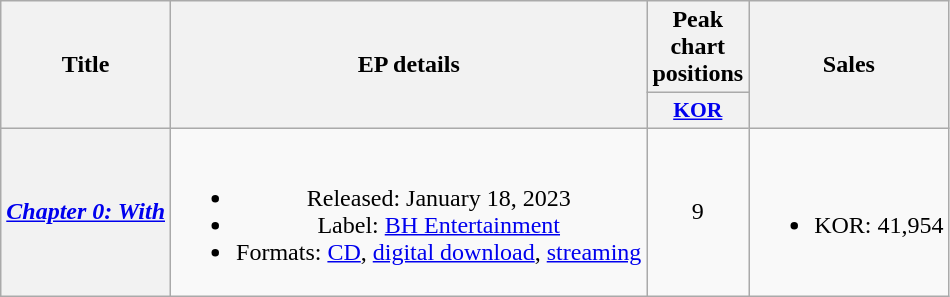<table class="wikitable plainrowheaders" style="text-align:center">
<tr>
<th scope="col" rowspan="2">Title</th>
<th scope="col" rowspan="2">EP details</th>
<th scope="col">Peak chart positions</th>
<th scope="col" rowspan="2">Sales</th>
</tr>
<tr>
<th scope="col" style="width:2.5em;font-size:90%"><a href='#'>KOR</a><br></th>
</tr>
<tr>
<th scope="row"><em><a href='#'>Chapter 0: With</a></em></th>
<td><br><ul><li>Released: January 18, 2023</li><li>Label: <a href='#'>BH Entertainment</a></li><li>Formats: <a href='#'>CD</a>, <a href='#'>digital download</a>, <a href='#'>streaming</a></li></ul></td>
<td>9</td>
<td><br><ul><li>KOR: 41,954</li></ul></td>
</tr>
</table>
